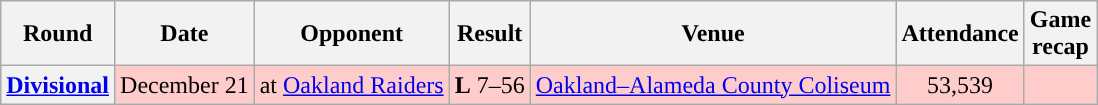<table class="wikitable" style="text-align:center">
<tr>
<th>Round</th>
<th>Date</th>
<th>Opponent</th>
<th>Result</th>
<th>Venue</th>
<th>Attendance</th>
<th>Game<br>recap</th>
</tr>
<tr style="background:#fcc">
<th><a href='#'>Divisional</a></th>
<td>December 21</td>
<td>at <a href='#'>Oakland Raiders</a></td>
<td><strong>L</strong> 7–56</td>
<td><a href='#'>Oakland–Alameda County Coliseum</a></td>
<td>53,539</td>
<td></td>
</tr>
</table>
